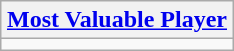<table class=wikitable style="text-align:center; margin:auto">
<tr>
<th><a href='#'>Most Valuable Player</a></th>
</tr>
<tr>
<td></td>
</tr>
</table>
